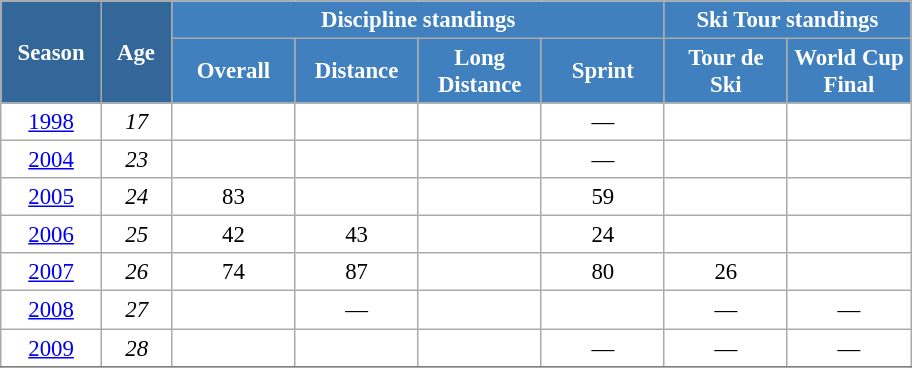<table class="wikitable" style="font-size:95%; text-align:center; border:grey solid 1px; border-collapse:collapse; background:#ffffff;">
<tr>
<th style="background-color:#369; color:white; width:60px;" rowspan="2"> Season </th>
<th style="background-color:#369; color:white; width:40px;" rowspan="2"> Age </th>
<th style="background-color:#4180be; color:white;" colspan="4">Discipline standings</th>
<th style="background-color:#4180be; color:white;" colspan="2">Ski Tour standings</th>
</tr>
<tr>
<th style="background-color:#4180be; color:white; width:75px;">Overall</th>
<th style="background-color:#4180be; color:white; width:75px;">Distance</th>
<th style="background-color:#4180be; color:white; width:75px;">Long Distance</th>
<th style="background-color:#4180be; color:white; width:75px;">Sprint</th>
<th style="background-color:#4180be; color:white; width:75px;">Tour de<br>Ski</th>
<th style="background-color:#4180be; color:white; width:75px;">World Cup<br>Final</th>
</tr>
<tr>
<td><a href='#'>1998</a></td>
<td><em>17</em></td>
<td></td>
<td></td>
<td></td>
<td>—</td>
<td></td>
<td></td>
</tr>
<tr>
<td><a href='#'>2004</a></td>
<td><em>23</em></td>
<td></td>
<td></td>
<td></td>
<td>—</td>
<td></td>
<td></td>
</tr>
<tr>
<td><a href='#'>2005</a></td>
<td><em>24</em></td>
<td>83</td>
<td></td>
<td></td>
<td>59</td>
<td></td>
<td></td>
</tr>
<tr>
<td><a href='#'>2006</a></td>
<td><em>25</em></td>
<td>42</td>
<td>43</td>
<td></td>
<td>24</td>
<td></td>
<td></td>
</tr>
<tr>
<td><a href='#'>2007</a></td>
<td><em>26</em></td>
<td>74</td>
<td>87</td>
<td></td>
<td>80</td>
<td>26</td>
<td></td>
</tr>
<tr>
<td><a href='#'>2008</a></td>
<td><em>27</em></td>
<td></td>
<td>—</td>
<td></td>
<td></td>
<td>—</td>
<td>—</td>
</tr>
<tr>
<td><a href='#'>2009</a></td>
<td><em>28</em></td>
<td></td>
<td></td>
<td></td>
<td>—</td>
<td>—</td>
<td>—</td>
</tr>
<tr>
</tr>
</table>
